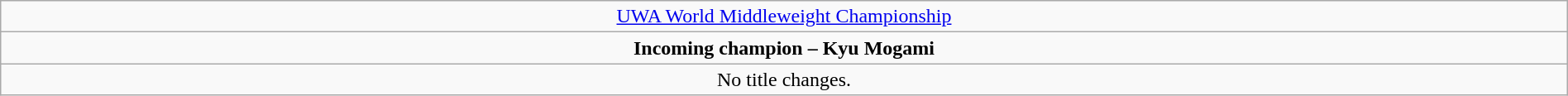<table class="wikitable" style="text-align:center; width:100%;">
<tr>
<td style="text-align: center;"><a href='#'>UWA World Middleweight Championship</a></td>
</tr>
<tr>
<td style="text-align: center;"><strong>Incoming champion – Kyu Mogami</strong></td>
</tr>
<tr>
<td>No title changes.</td>
</tr>
</table>
